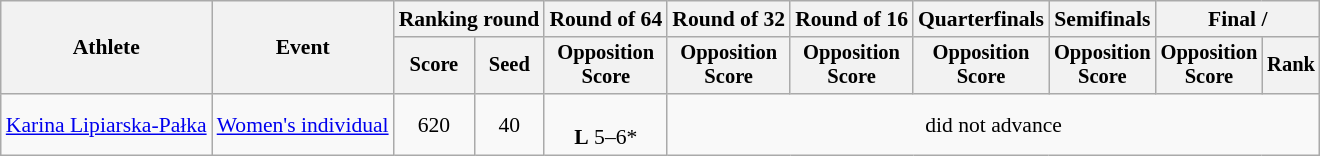<table class="wikitable" style="font-size:90%">
<tr>
<th rowspan=2>Athlete</th>
<th rowspan=2>Event</th>
<th colspan="2">Ranking round</th>
<th>Round of 64</th>
<th>Round of 32</th>
<th>Round of 16</th>
<th>Quarterfinals</th>
<th>Semifinals</th>
<th colspan="2">Final / </th>
</tr>
<tr style="font-size:95%">
<th>Score</th>
<th>Seed</th>
<th>Opposition<br>Score</th>
<th>Opposition<br>Score</th>
<th>Opposition<br>Score</th>
<th>Opposition<br>Score</th>
<th>Opposition<br>Score</th>
<th>Opposition<br>Score</th>
<th>Rank</th>
</tr>
<tr align=center>
<td align=left><a href='#'>Karina Lipiarska-Pałka</a></td>
<td align=left><a href='#'>Women's individual</a></td>
<td>620</td>
<td>40</td>
<td><br><strong>L</strong> 5–6*</td>
<td colspan=6>did not advance</td>
</tr>
</table>
